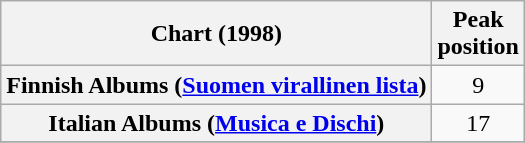<table class="wikitable sortable plainrowheaders" style="text-align:center">
<tr>
<th scope="col">Chart (1998)</th>
<th scope="col">Peak<br>position</th>
</tr>
<tr>
<th scope="row">Finnish Albums (<a href='#'>Suomen virallinen lista</a>)</th>
<td>9</td>
</tr>
<tr>
<th scope="row">Italian Albums (<a href='#'>Musica e Dischi</a>) </th>
<td>17</td>
</tr>
<tr>
</tr>
</table>
